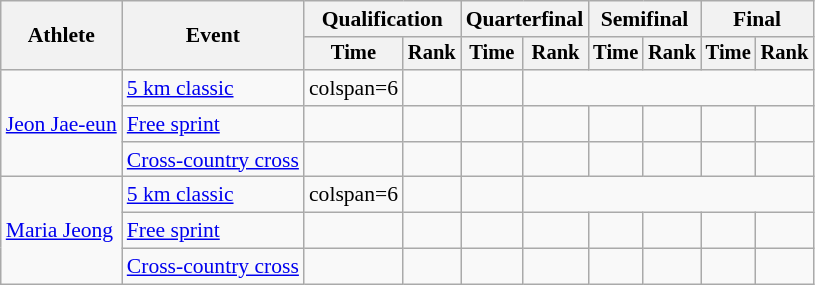<table class="wikitable" style="font-size:90%">
<tr>
<th rowspan="2">Athlete</th>
<th rowspan="2">Event</th>
<th colspan="2">Qualification</th>
<th colspan="2">Quarterfinal</th>
<th colspan="2">Semifinal</th>
<th colspan="2">Final</th>
</tr>
<tr style="font-size:95%">
<th>Time</th>
<th>Rank</th>
<th>Time</th>
<th>Rank</th>
<th>Time</th>
<th>Rank</th>
<th>Time</th>
<th>Rank</th>
</tr>
<tr align=center>
<td align=left rowspan=3><a href='#'>Jeon Jae-eun</a></td>
<td align=left><a href='#'>5 km classic</a></td>
<td>colspan=6 </td>
<td></td>
<td></td>
</tr>
<tr align=center>
<td align=left><a href='#'>Free sprint</a></td>
<td></td>
<td></td>
<td></td>
<td></td>
<td></td>
<td></td>
<td></td>
<td></td>
</tr>
<tr align=center>
<td align=left><a href='#'>Cross-country cross</a></td>
<td></td>
<td></td>
<td></td>
<td></td>
<td></td>
<td></td>
<td></td>
<td></td>
</tr>
<tr align=center>
<td align=left rowspan=3><a href='#'>Maria Jeong</a></td>
<td align=left><a href='#'>5 km classic</a></td>
<td>colspan=6 </td>
<td></td>
<td></td>
</tr>
<tr align=center>
<td align=left><a href='#'>Free sprint</a></td>
<td></td>
<td></td>
<td></td>
<td></td>
<td></td>
<td></td>
<td></td>
<td></td>
</tr>
<tr align=center>
<td align=left><a href='#'>Cross-country cross</a></td>
<td></td>
<td></td>
<td></td>
<td></td>
<td></td>
<td></td>
<td></td>
<td></td>
</tr>
</table>
